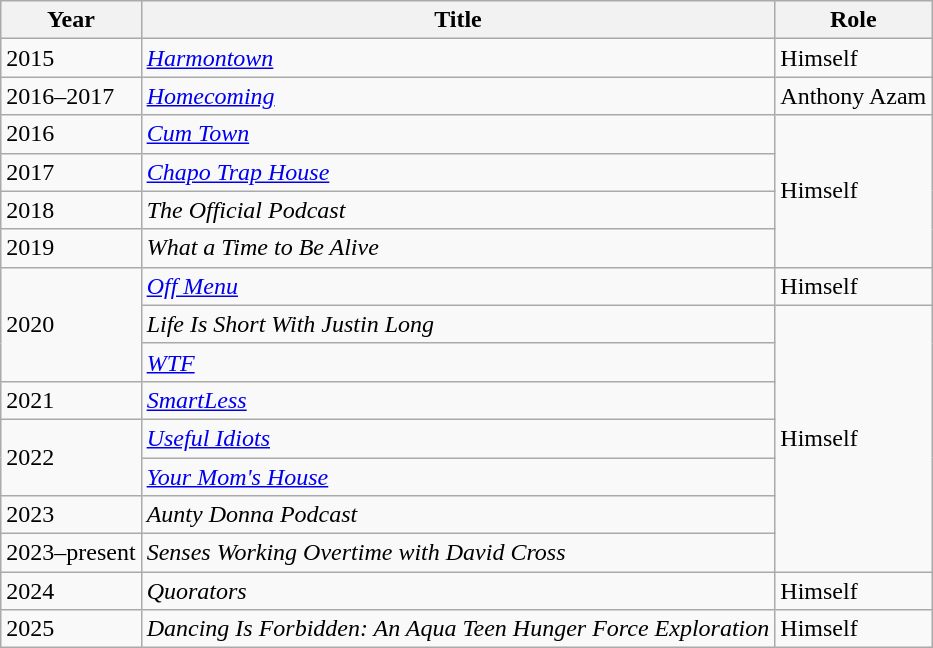<table class="wikitable">
<tr>
<th>Year</th>
<th>Title</th>
<th>Role</th>
</tr>
<tr>
<td>2015</td>
<td><em><a href='#'>Harmontown</a></em></td>
<td>Himself</td>
</tr>
<tr>
<td>2016–2017</td>
<td><em><a href='#'>Homecoming</a></em></td>
<td>Anthony Azam</td>
</tr>
<tr>
<td>2016</td>
<td><em><a href='#'>Cum Town</a></em></td>
<td rowspan="4">Himself</td>
</tr>
<tr>
<td>2017</td>
<td><em><a href='#'>Chapo Trap House</a></em></td>
</tr>
<tr>
<td>2018</td>
<td><em>The Official Podcast</em></td>
</tr>
<tr>
<td>2019</td>
<td><em>What a Time to Be Alive</em></td>
</tr>
<tr>
<td rowspan="3">2020</td>
<td><em><a href='#'>Off Menu</a></em></td>
<td>Himself</td>
</tr>
<tr>
<td><em>Life Is Short With Justin Long</em></td>
<td rowspan="7">Himself</td>
</tr>
<tr>
<td><em><a href='#'>WTF</a></em></td>
</tr>
<tr>
<td>2021</td>
<td><em><a href='#'>SmartLess</a></em></td>
</tr>
<tr>
<td rowspan="2">2022</td>
<td><em><a href='#'>Useful Idiots</a></em></td>
</tr>
<tr>
<td><em><a href='#'>Your Mom's House</a></em></td>
</tr>
<tr>
<td>2023</td>
<td><em>Aunty Donna Podcast</em></td>
</tr>
<tr>
<td>2023–present</td>
<td><em>Senses Working Overtime with David Cross</em></td>
</tr>
<tr>
<td>2024</td>
<td><em>Quorators</em></td>
<td>Himself</td>
</tr>
<tr>
<td>2025</td>
<td><em>Dancing Is Forbidden: An Aqua Teen Hunger Force Exploration</em></td>
<td>Himself </td>
</tr>
</table>
